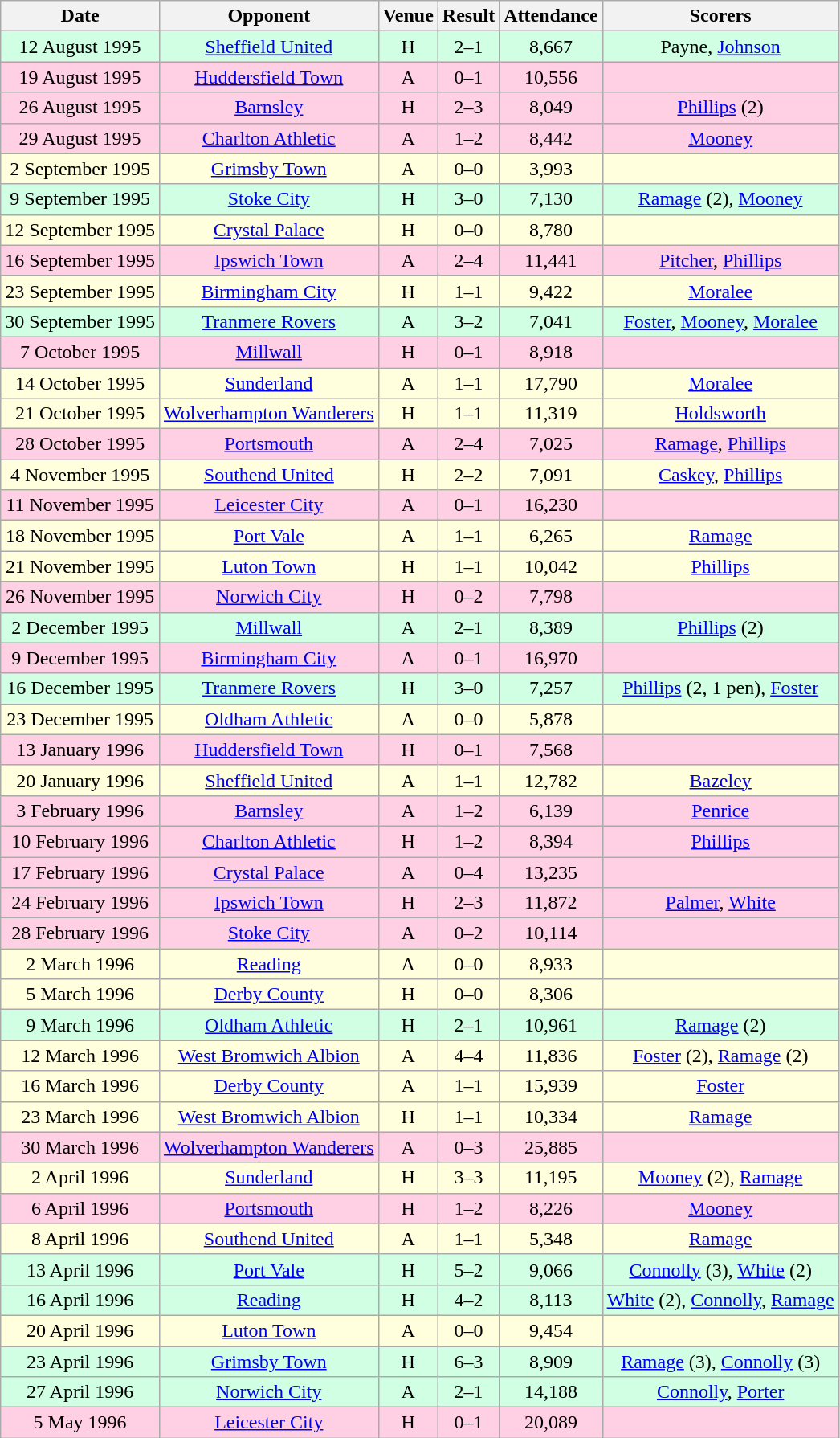<table class="wikitable sortable" style="font-size:100%; text-align:center">
<tr>
<th>Date</th>
<th>Opponent</th>
<th>Venue</th>
<th>Result</th>
<th>Attendance</th>
<th>Scorers</th>
</tr>
<tr style="background-color: #d0ffe3;">
<td>12 August 1995</td>
<td><a href='#'>Sheffield United</a></td>
<td>H</td>
<td>2–1</td>
<td>8,667</td>
<td>Payne, <a href='#'>Johnson</a></td>
</tr>
<tr style="background-color: #ffd0e3;">
<td>19 August 1995</td>
<td><a href='#'>Huddersfield Town</a></td>
<td>A</td>
<td>0–1</td>
<td>10,556</td>
<td></td>
</tr>
<tr style="background-color: #ffd0e3;">
<td>26 August 1995</td>
<td><a href='#'>Barnsley</a></td>
<td>H</td>
<td>2–3</td>
<td>8,049</td>
<td><a href='#'>Phillips</a> (2)</td>
</tr>
<tr style="background-color: #ffd0e3;">
<td>29 August 1995</td>
<td><a href='#'>Charlton Athletic</a></td>
<td>A</td>
<td>1–2</td>
<td>8,442</td>
<td><a href='#'>Mooney</a></td>
</tr>
<tr style="background-color: #ffffdd;">
<td>2 September 1995</td>
<td><a href='#'>Grimsby Town</a></td>
<td>A</td>
<td>0–0</td>
<td>3,993</td>
<td></td>
</tr>
<tr style="background-color: #d0ffe3;">
<td>9 September 1995</td>
<td><a href='#'>Stoke City</a></td>
<td>H</td>
<td>3–0</td>
<td>7,130</td>
<td><a href='#'>Ramage</a> (2), <a href='#'>Mooney</a></td>
</tr>
<tr style="background-color: #ffffdd;">
<td>12 September 1995</td>
<td><a href='#'>Crystal Palace</a></td>
<td>H</td>
<td>0–0</td>
<td>8,780</td>
<td></td>
</tr>
<tr style="background-color: #ffd0e3;">
<td>16 September 1995</td>
<td><a href='#'>Ipswich Town</a></td>
<td>A</td>
<td>2–4</td>
<td>11,441</td>
<td><a href='#'>Pitcher</a>, <a href='#'>Phillips</a></td>
</tr>
<tr style="background-color: #ffffdd;">
<td>23 September 1995</td>
<td><a href='#'>Birmingham City</a></td>
<td>H</td>
<td>1–1</td>
<td>9,422</td>
<td><a href='#'>Moralee</a></td>
</tr>
<tr style="background-color: #d0ffe3;">
<td>30 September 1995</td>
<td><a href='#'>Tranmere Rovers</a></td>
<td>A</td>
<td>3–2</td>
<td>7,041</td>
<td><a href='#'>Foster</a>, <a href='#'>Mooney</a>, <a href='#'>Moralee</a></td>
</tr>
<tr style="background-color: #ffd0e3;">
<td>7 October 1995</td>
<td><a href='#'>Millwall</a></td>
<td>H</td>
<td>0–1</td>
<td>8,918</td>
<td></td>
</tr>
<tr style="background-color: #ffffdd;">
<td>14 October 1995</td>
<td><a href='#'>Sunderland</a></td>
<td>A</td>
<td>1–1</td>
<td>17,790</td>
<td><a href='#'>Moralee</a></td>
</tr>
<tr style="background-color: #ffffdd;">
<td>21 October 1995</td>
<td><a href='#'>Wolverhampton Wanderers</a></td>
<td>H</td>
<td>1–1</td>
<td>11,319</td>
<td><a href='#'>Holdsworth</a></td>
</tr>
<tr style="background-color: #ffd0e3;">
<td>28 October 1995</td>
<td><a href='#'>Portsmouth</a></td>
<td>A</td>
<td>2–4</td>
<td>7,025</td>
<td><a href='#'>Ramage</a>, <a href='#'>Phillips</a></td>
</tr>
<tr style="background-color: #ffffdd;">
<td>4 November 1995</td>
<td><a href='#'>Southend United</a></td>
<td>H</td>
<td>2–2</td>
<td>7,091</td>
<td><a href='#'>Caskey</a>, <a href='#'>Phillips</a></td>
</tr>
<tr style="background-color: #ffd0e3;">
<td>11 November 1995</td>
<td><a href='#'>Leicester City</a></td>
<td>A</td>
<td>0–1</td>
<td>16,230</td>
<td></td>
</tr>
<tr style="background-color: #ffffdd;">
<td>18 November 1995</td>
<td><a href='#'>Port Vale</a></td>
<td>A</td>
<td>1–1</td>
<td>6,265</td>
<td><a href='#'>Ramage</a></td>
</tr>
<tr style="background-color: #ffffdd;">
<td>21 November 1995</td>
<td><a href='#'>Luton Town</a></td>
<td>H</td>
<td>1–1</td>
<td>10,042</td>
<td><a href='#'>Phillips</a></td>
</tr>
<tr style="background-color: #ffd0e3;">
<td>26 November 1995</td>
<td><a href='#'>Norwich City</a></td>
<td>H</td>
<td>0–2</td>
<td>7,798</td>
<td></td>
</tr>
<tr style="background-color: #d0ffe3;">
<td>2 December 1995</td>
<td><a href='#'>Millwall</a></td>
<td>A</td>
<td>2–1</td>
<td>8,389</td>
<td><a href='#'>Phillips</a> (2)</td>
</tr>
<tr style="background-color: #ffd0e3;">
<td>9 December 1995</td>
<td><a href='#'>Birmingham City</a></td>
<td>A</td>
<td>0–1</td>
<td>16,970</td>
<td></td>
</tr>
<tr style="background-color: #d0ffe3;">
<td>16 December 1995</td>
<td><a href='#'>Tranmere Rovers</a></td>
<td>H</td>
<td>3–0</td>
<td>7,257</td>
<td><a href='#'>Phillips</a> (2, 1 pen), <a href='#'>Foster</a></td>
</tr>
<tr style="background-color: #ffffdd;">
<td>23 December 1995</td>
<td><a href='#'>Oldham Athletic</a></td>
<td>A</td>
<td>0–0</td>
<td>5,878</td>
<td></td>
</tr>
<tr style="background-color: #ffd0e3;">
<td>13 January 1996</td>
<td><a href='#'>Huddersfield Town</a></td>
<td>H</td>
<td>0–1</td>
<td>7,568</td>
<td></td>
</tr>
<tr style="background-color: #ffffdd;">
<td>20 January 1996</td>
<td><a href='#'>Sheffield United</a></td>
<td>A</td>
<td>1–1</td>
<td>12,782</td>
<td><a href='#'>Bazeley</a></td>
</tr>
<tr style="background-color: #ffd0e3;">
<td>3 February 1996</td>
<td><a href='#'>Barnsley</a></td>
<td>A</td>
<td>1–2</td>
<td>6,139</td>
<td><a href='#'>Penrice</a></td>
</tr>
<tr style="background-color: #ffd0e3;">
<td>10 February 1996</td>
<td><a href='#'>Charlton Athletic</a></td>
<td>H</td>
<td>1–2</td>
<td>8,394</td>
<td><a href='#'>Phillips</a></td>
</tr>
<tr style="background-color: #ffd0e3;">
<td>17 February 1996</td>
<td><a href='#'>Crystal Palace</a></td>
<td>A</td>
<td>0–4</td>
<td>13,235</td>
<td></td>
</tr>
<tr style="background-color: #ffd0e3;">
<td>24 February 1996</td>
<td><a href='#'>Ipswich Town</a></td>
<td>H</td>
<td>2–3</td>
<td>11,872</td>
<td><a href='#'>Palmer</a>, <a href='#'>White</a></td>
</tr>
<tr style="background-color: #ffd0e3;">
<td>28 February 1996</td>
<td><a href='#'>Stoke City</a></td>
<td>A</td>
<td>0–2</td>
<td>10,114</td>
<td></td>
</tr>
<tr style="background-color: #ffffdd;">
<td>2 March 1996</td>
<td><a href='#'>Reading</a></td>
<td>A</td>
<td>0–0</td>
<td>8,933</td>
<td></td>
</tr>
<tr style="background-color: #ffffdd;">
<td>5 March 1996</td>
<td><a href='#'>Derby County</a></td>
<td>H</td>
<td>0–0</td>
<td>8,306</td>
<td></td>
</tr>
<tr style="background-color: #d0ffe3;">
<td>9 March 1996</td>
<td><a href='#'>Oldham Athletic</a></td>
<td>H</td>
<td>2–1</td>
<td>10,961</td>
<td><a href='#'>Ramage</a> (2)</td>
</tr>
<tr style="background-color: #ffffdd;">
<td>12 March 1996</td>
<td><a href='#'>West Bromwich Albion</a></td>
<td>A</td>
<td>4–4</td>
<td>11,836</td>
<td><a href='#'>Foster</a> (2), <a href='#'>Ramage</a> (2)</td>
</tr>
<tr style="background-color: #ffffdd;">
<td>16 March 1996</td>
<td><a href='#'>Derby County</a></td>
<td>A</td>
<td>1–1</td>
<td>15,939</td>
<td><a href='#'>Foster</a></td>
</tr>
<tr style="background-color: #ffffdd;">
<td>23 March 1996</td>
<td><a href='#'>West Bromwich Albion</a></td>
<td>H</td>
<td>1–1</td>
<td>10,334</td>
<td><a href='#'>Ramage</a></td>
</tr>
<tr style="background-color: #ffd0e3;">
<td>30 March 1996</td>
<td><a href='#'>Wolverhampton Wanderers</a></td>
<td>A</td>
<td>0–3</td>
<td>25,885</td>
<td></td>
</tr>
<tr style="background-color: #ffffdd;">
<td>2 April 1996</td>
<td><a href='#'>Sunderland</a></td>
<td>H</td>
<td>3–3</td>
<td>11,195</td>
<td><a href='#'>Mooney</a> (2), <a href='#'>Ramage</a></td>
</tr>
<tr style="background-color: #ffd0e3;">
<td>6 April 1996</td>
<td><a href='#'>Portsmouth</a></td>
<td>H</td>
<td>1–2</td>
<td>8,226</td>
<td><a href='#'>Mooney</a></td>
</tr>
<tr style="background-color: #ffffdd;">
<td>8 April 1996</td>
<td><a href='#'>Southend United</a></td>
<td>A</td>
<td>1–1</td>
<td>5,348</td>
<td><a href='#'>Ramage</a></td>
</tr>
<tr style="background-color: #d0ffe3;">
<td>13 April 1996</td>
<td><a href='#'>Port Vale</a></td>
<td>H</td>
<td>5–2</td>
<td>9,066</td>
<td><a href='#'>Connolly</a> (3), <a href='#'>White</a> (2)</td>
</tr>
<tr style="background-color: #d0ffe3;">
<td>16 April 1996</td>
<td><a href='#'>Reading</a></td>
<td>H</td>
<td>4–2</td>
<td>8,113</td>
<td><a href='#'>White</a> (2), <a href='#'>Connolly</a>, <a href='#'>Ramage</a></td>
</tr>
<tr style="background-color: #ffffdd;">
<td>20 April 1996</td>
<td><a href='#'>Luton Town</a></td>
<td>A</td>
<td>0–0</td>
<td>9,454</td>
<td></td>
</tr>
<tr style="background-color: #d0ffe3;">
<td>23 April 1996</td>
<td><a href='#'>Grimsby Town</a></td>
<td>H</td>
<td>6–3</td>
<td>8,909</td>
<td><a href='#'>Ramage</a> (3), <a href='#'>Connolly</a> (3)</td>
</tr>
<tr style="background-color: #d0ffe3;">
<td>27 April 1996</td>
<td><a href='#'>Norwich City</a></td>
<td>A</td>
<td>2–1</td>
<td>14,188</td>
<td><a href='#'>Connolly</a>, <a href='#'>Porter</a></td>
</tr>
<tr style="background-color: #ffd0e3;">
<td>5 May 1996</td>
<td><a href='#'>Leicester City</a></td>
<td>H</td>
<td>0–1</td>
<td>20,089</td>
<td></td>
</tr>
</table>
